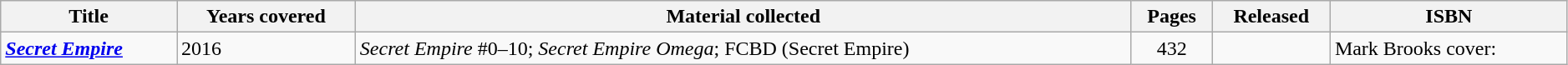<table class="wikitable sortable" width=99%>
<tr>
<th>Title</th>
<th>Years covered</th>
<th class="unsortable">Material collected</th>
<th>Pages</th>
<th>Released</th>
<th class="unsortable">ISBN</th>
</tr>
<tr>
<td><strong><em><a href='#'>Secret Empire</a></em></strong></td>
<td>2016</td>
<td><em>Secret Empire</em> #0–10; <em>Secret Empire Omega</em>; FCBD (Secret Empire)</td>
<td style="text-align: center;">432</td>
<td></td>
<td>Mark Brooks cover: </td>
</tr>
</table>
